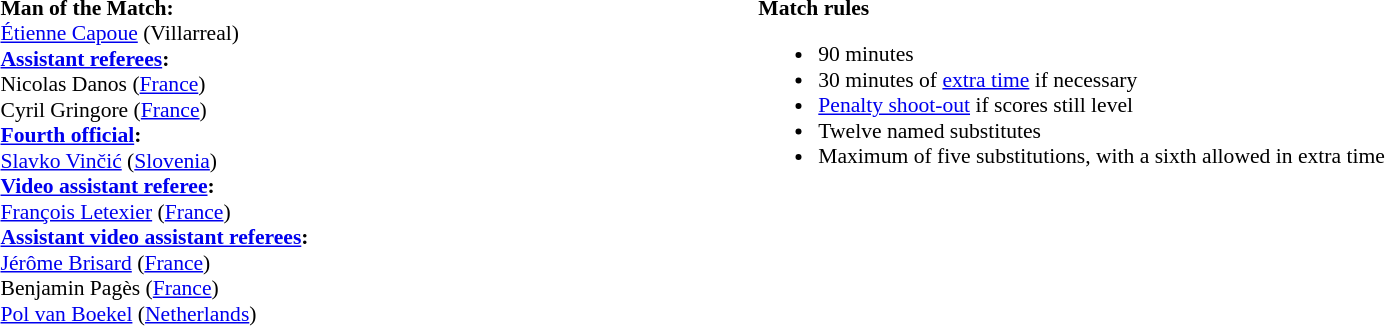<table width=100% style="font-size:90%">
<tr>
<td><br><strong>Man of the Match:</strong>
<br><a href='#'>Étienne Capoue</a> (Villarreal)<br><strong><a href='#'>Assistant referees</a>:</strong>
<br>Nicolas Danos (<a href='#'>France</a>)
<br>Cyril Gringore (<a href='#'>France</a>)
<br><strong><a href='#'>Fourth official</a>:</strong>
<br><a href='#'>Slavko Vinčić</a> (<a href='#'>Slovenia</a>)
<br><strong><a href='#'>Video assistant referee</a>:</strong>
<br><a href='#'>François Letexier</a> (<a href='#'>France</a>)
<br><strong><a href='#'>Assistant video assistant referees</a>:</strong>
<br><a href='#'>Jérôme Brisard</a> (<a href='#'>France</a>)
<br>Benjamin Pagès (<a href='#'>France</a>)
<br><a href='#'>Pol van Boekel</a> (<a href='#'>Netherlands</a>)</td>
<td style="width:60%; vertical-align:top;"><br><strong>Match rules</strong><ul><li>90 minutes</li><li>30 minutes of <a href='#'>extra time</a> if necessary</li><li><a href='#'>Penalty shoot-out</a> if scores still level</li><li>Twelve named substitutes</li><li>Maximum of five substitutions, with a sixth allowed in extra time</li></ul></td>
</tr>
</table>
